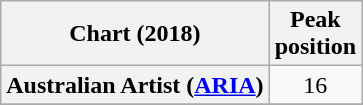<table class="wikitable sortable plainrowheaders" style="text-align:center">
<tr>
<th scope="col">Chart (2018)</th>
<th scope="col">Peak<br>position</th>
</tr>
<tr>
<th scope="row">Australian Artist (<a href='#'>ARIA</a>) </th>
<td>16</td>
</tr>
<tr>
</tr>
</table>
